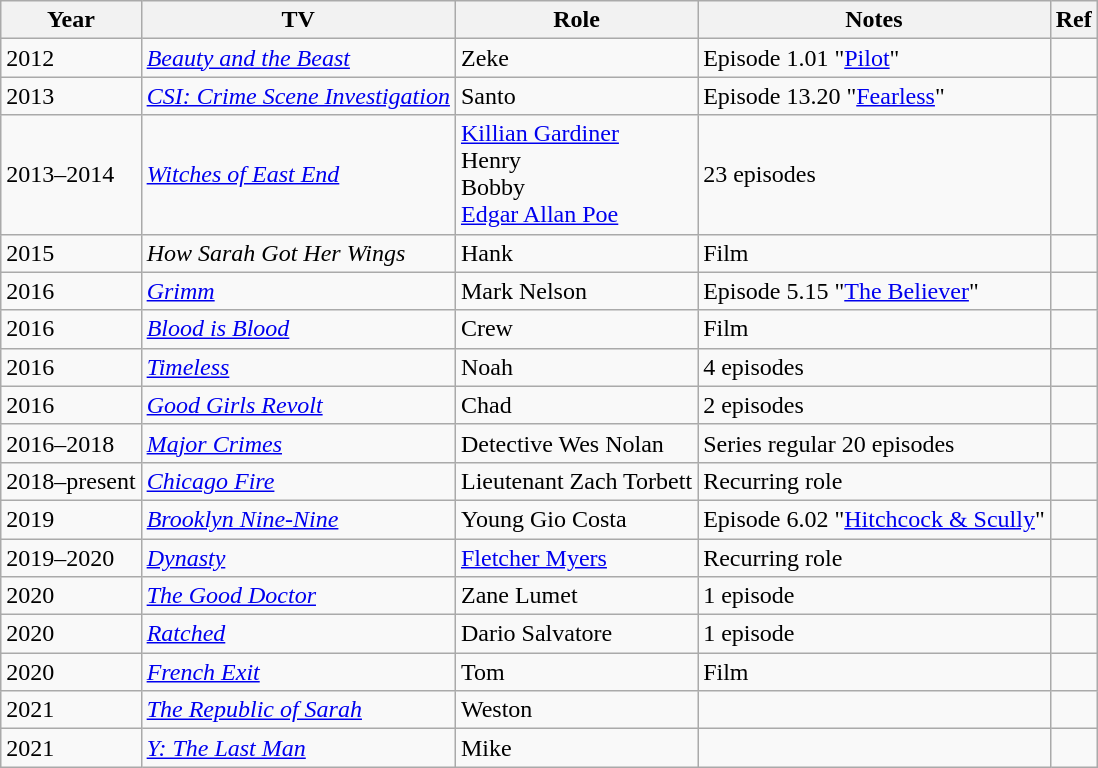<table class="wikitable sortable">
<tr>
<th>Year</th>
<th>TV</th>
<th>Role</th>
<th class=unsortable>Notes</th>
<th>Ref</th>
</tr>
<tr>
<td>2012</td>
<td><em><a href='#'>Beauty and the Beast</a></em></td>
<td>Zeke</td>
<td>Episode 1.01 "<a href='#'>Pilot</a>"</td>
<td></td>
</tr>
<tr>
<td>2013</td>
<td><em><a href='#'>CSI: Crime Scene Investigation</a></em></td>
<td>Santo</td>
<td>Episode 13.20 "<a href='#'>Fearless</a>"</td>
<td></td>
</tr>
<tr>
<td>2013–2014</td>
<td><em><a href='#'>Witches of East End</a></em></td>
<td><a href='#'>Killian Gardiner</a><br>Henry<br>Bobby<br><a href='#'>Edgar Allan Poe</a></td>
<td>23 episodes</td>
<td></td>
</tr>
<tr>
<td>2015</td>
<td><em>How Sarah Got Her Wings</em></td>
<td>Hank</td>
<td>Film</td>
<td></td>
</tr>
<tr>
<td>2016</td>
<td><a href='#'><em>Grimm</em></a></td>
<td>Mark Nelson</td>
<td>Episode 5.15 "<a href='#'>The Believer</a>"</td>
<td></td>
</tr>
<tr>
<td>2016</td>
<td><em><a href='#'>Blood is Blood</a></em></td>
<td>Crew</td>
<td>Film</td>
<td></td>
</tr>
<tr>
<td>2016</td>
<td><em><a href='#'>Timeless</a></em></td>
<td>Noah</td>
<td>4 episodes</td>
<td></td>
</tr>
<tr>
<td>2016</td>
<td><em><a href='#'>Good Girls Revolt</a></em></td>
<td>Chad</td>
<td>2 episodes</td>
<td></td>
</tr>
<tr>
<td>2016–2018</td>
<td><em><a href='#'>Major Crimes</a></em></td>
<td>Detective Wes Nolan</td>
<td>Series regular 20 episodes</td>
<td></td>
</tr>
<tr>
<td>2018–present</td>
<td><em><a href='#'>Chicago Fire</a></em></td>
<td>Lieutenant Zach Torbett</td>
<td>Recurring role</td>
<td></td>
</tr>
<tr>
<td>2019</td>
<td><em><a href='#'>Brooklyn Nine-Nine</a></em></td>
<td>Young Gio Costa</td>
<td>Episode 6.02 "<a href='#'>Hitchcock & Scully</a>"</td>
<td></td>
</tr>
<tr>
<td>2019–2020</td>
<td><em><a href='#'>Dynasty</a></em></td>
<td><a href='#'>Fletcher Myers</a></td>
<td>Recurring role</td>
<td></td>
</tr>
<tr>
<td>2020</td>
<td><em><a href='#'>The Good Doctor</a></em></td>
<td>Zane Lumet</td>
<td>1 episode</td>
<td></td>
</tr>
<tr>
<td>2020</td>
<td><em><a href='#'>Ratched</a></em></td>
<td>Dario Salvatore</td>
<td>1 episode</td>
<td></td>
</tr>
<tr>
<td>2020</td>
<td><em><a href='#'>French Exit</a></em></td>
<td>Tom</td>
<td>Film</td>
<td></td>
</tr>
<tr>
<td>2021</td>
<td><em><a href='#'>The Republic of Sarah</a></em></td>
<td>Weston</td>
<td></td>
<td></td>
</tr>
<tr>
<td>2021</td>
<td><em><a href='#'>Y: The Last Man</a></em></td>
<td>Mike</td>
<td></td>
<td></td>
</tr>
</table>
